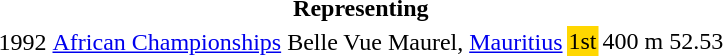<table>
<tr>
<th colspan="6">Representing </th>
</tr>
<tr>
<td rowspan=3>1992</td>
<td rowspan=2><a href='#'>African Championships</a></td>
<td rowspan=2>Belle Vue Maurel, <a href='#'>Mauritius</a></td>
<td bgcolor="gold">1st</td>
<td>400 m</td>
<td>52.53</td>
</tr>
<tr>
</tr>
</table>
